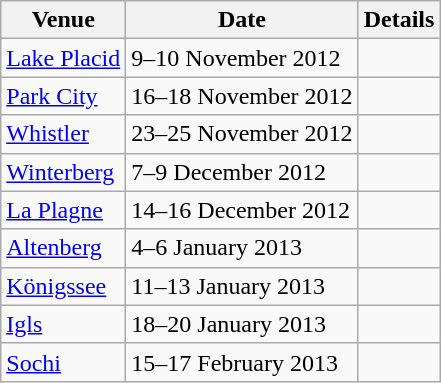<table class= wikitable>
<tr>
<th>Venue</th>
<th>Date</th>
<th>Details</th>
</tr>
<tr>
<td> <a href='#'>Lake Placid</a></td>
<td>9–10 November 2012</td>
<td></td>
</tr>
<tr>
<td> <a href='#'>Park City</a></td>
<td>16–18 November 2012</td>
<td></td>
</tr>
<tr>
<td> <a href='#'>Whistler</a></td>
<td>23–25 November 2012</td>
<td></td>
</tr>
<tr>
<td> <a href='#'>Winterberg</a></td>
<td>7–9 December 2012</td>
<td></td>
</tr>
<tr>
<td> <a href='#'>La Plagne</a></td>
<td>14–16 December 2012</td>
<td></td>
</tr>
<tr>
<td> <a href='#'>Altenberg</a></td>
<td>4–6 January 2013</td>
<td></td>
</tr>
<tr>
<td> <a href='#'>Königssee</a></td>
<td>11–13 January 2013</td>
<td></td>
</tr>
<tr>
<td> <a href='#'>Igls</a></td>
<td>18–20 January 2013</td>
<td></td>
</tr>
<tr>
<td> <a href='#'>Sochi</a></td>
<td>15–17 February 2013</td>
<td></td>
</tr>
</table>
